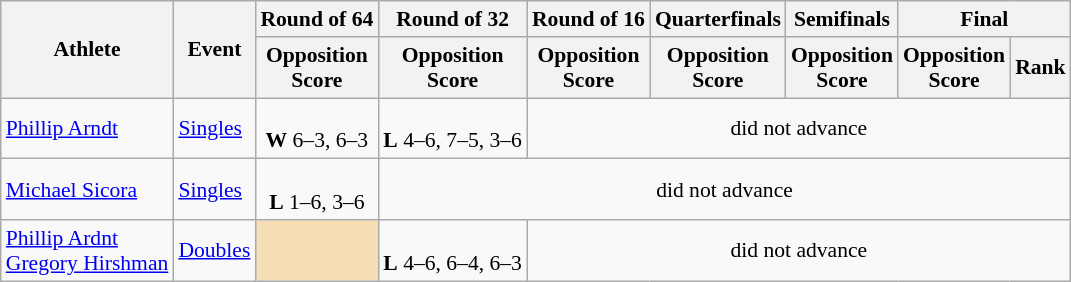<table class="wikitable" border="1" style="font-size:90%">
<tr>
<th rowspan=2>Athlete</th>
<th rowspan=2>Event</th>
<th>Round of 64</th>
<th>Round of 32</th>
<th>Round of 16</th>
<th>Quarterfinals</th>
<th>Semifinals</th>
<th colspan=2>Final</th>
</tr>
<tr>
<th>Opposition<br>Score</th>
<th>Opposition<br>Score</th>
<th>Opposition<br>Score</th>
<th>Opposition<br>Score</th>
<th>Opposition<br>Score</th>
<th>Opposition<br>Score</th>
<th>Rank</th>
</tr>
<tr>
<td><a href='#'>Phillip Arndt</a></td>
<td><a href='#'>Singles</a></td>
<td align=center><br> <strong>W</strong> 6–3, 6–3</td>
<td align=center><br> <strong>L</strong> 4–6, 7–5, 3–6</td>
<td align=center colspan=5>did not advance</td>
</tr>
<tr>
<td><a href='#'>Michael Sicora</a></td>
<td><a href='#'>Singles</a></td>
<td align=center><br> <strong>L</strong> 1–6, 3–6</td>
<td align=center colspan=6>did not advance</td>
</tr>
<tr>
<td><a href='#'>Phillip Ardnt</a><br><a href='#'>Gregory Hirshman</a></td>
<td><a href='#'>Doubles</a></td>
<td colspan=1 bgcolor=wheat></td>
<td align=center><br><strong>L</strong> 4–6, 6–4, 6–3</td>
<td align=center colspan=5>did not advance</td>
</tr>
</table>
